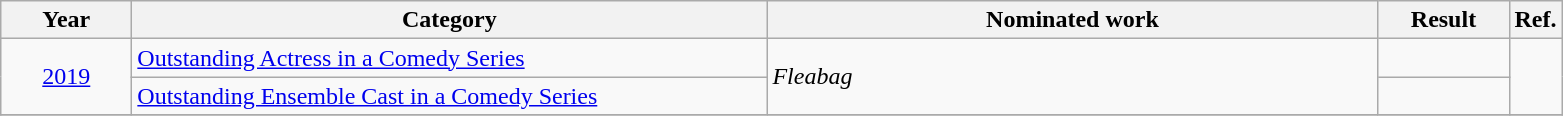<table class=wikitable>
<tr>
<th scope="col" style="width:5em;">Year</th>
<th scope="col" style="width:26em;">Category</th>
<th scope="col" style="width:25em;">Nominated work</th>
<th scope="col" style="width:5em;">Result</th>
<th>Ref.</th>
</tr>
<tr>
<td style="text-align:center;", rowspan="2"><a href='#'>2019</a></td>
<td><a href='#'>Outstanding Actress in a Comedy Series</a></td>
<td rowspan="2"><em>Fleabag</em></td>
<td></td>
<td rowspan="2"></td>
</tr>
<tr>
<td><a href='#'>Outstanding Ensemble Cast in a Comedy Series</a></td>
<td></td>
</tr>
<tr>
</tr>
</table>
